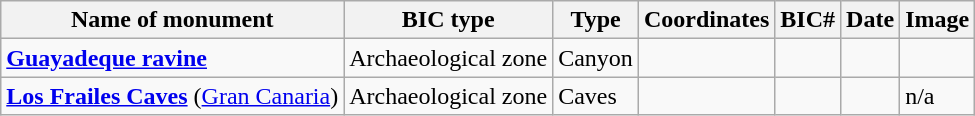<table class="wikitable">
<tr>
<th>Name of monument</th>
<th>BIC type</th>
<th>Type</th>
<th>Coordinates</th>
<th>BIC#</th>
<th>Date</th>
<th>Image</th>
</tr>
<tr>
<td><strong><a href='#'>Guayadeque ravine</a></strong></td>
<td>Archaeological zone</td>
<td>Canyon</td>
<td></td>
<td></td>
<td></td>
<td></td>
</tr>
<tr>
<td><strong><a href='#'>Los Frailes Caves</a></strong> (<a href='#'>Gran Canaria</a>)</td>
<td>Archaeological zone</td>
<td>Caves</td>
<td></td>
<td></td>
<td></td>
<td>n/a</td>
</tr>
</table>
